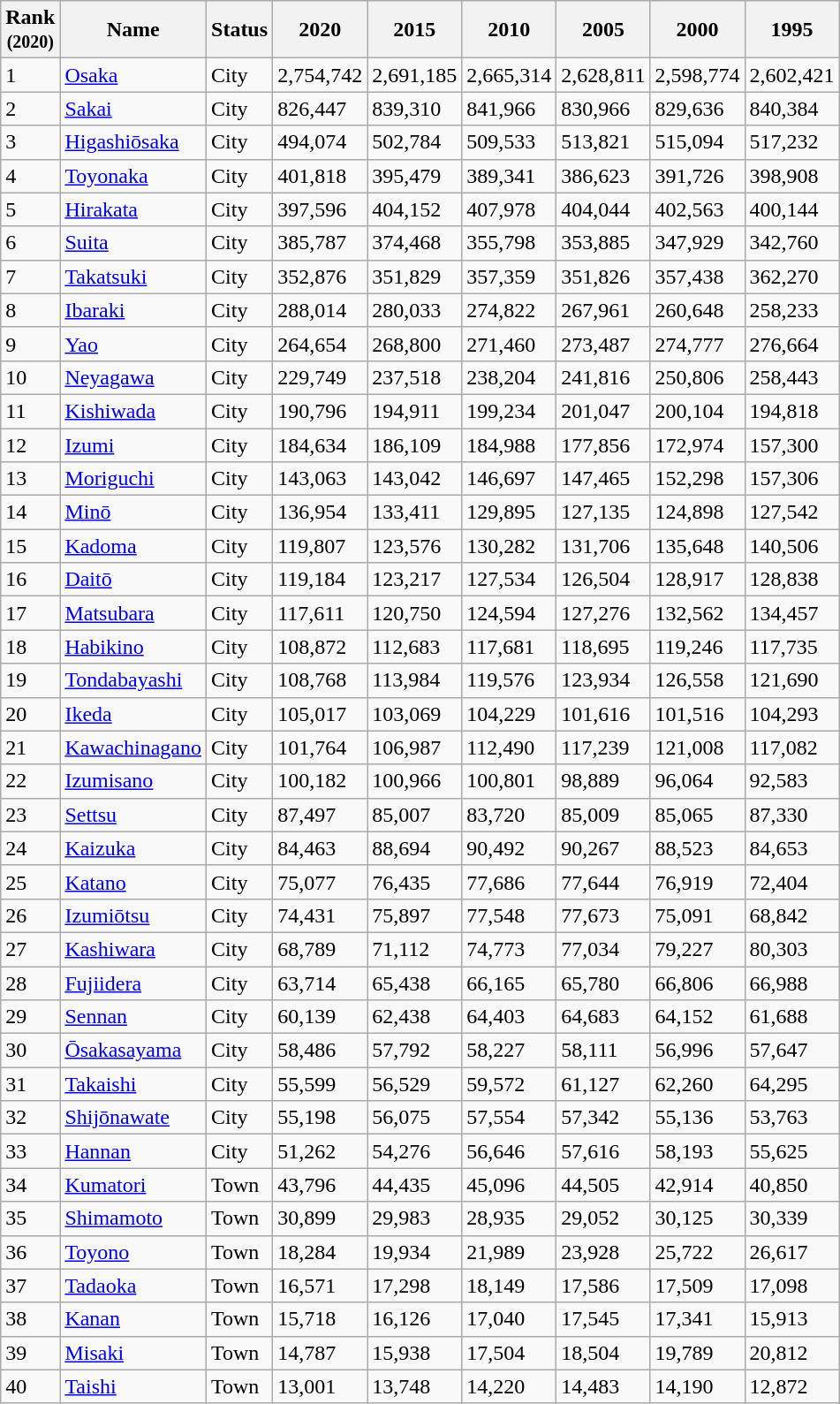<table class="wikitable sortable">
<tr>
<th>Rank<br><small>(2020)</small></th>
<th>Name</th>
<th>Status</th>
<th>2020</th>
<th>2015</th>
<th>2010</th>
<th>2005</th>
<th>2000</th>
<th>1995</th>
</tr>
<tr>
<td>1</td>
<td><a href='#'>Osaka</a></td>
<td>City</td>
<td>2,754,742</td>
<td>2,691,185</td>
<td>2,665,314</td>
<td>2,628,811</td>
<td>2,598,774</td>
<td>2,602,421</td>
</tr>
<tr>
<td>2</td>
<td><a href='#'>Sakai</a></td>
<td>City</td>
<td>826,447</td>
<td>839,310</td>
<td>841,966</td>
<td>830,966</td>
<td>829,636</td>
<td>840,384</td>
</tr>
<tr>
<td>3</td>
<td><a href='#'>Higashiōsaka</a></td>
<td>City</td>
<td>494,074</td>
<td>502,784</td>
<td>509,533</td>
<td>513,821</td>
<td>515,094</td>
<td>517,232</td>
</tr>
<tr>
<td>4</td>
<td><a href='#'>Toyonaka</a></td>
<td>City</td>
<td>401,818</td>
<td>395,479</td>
<td>389,341</td>
<td>386,623</td>
<td>391,726</td>
<td>398,908</td>
</tr>
<tr>
<td>5</td>
<td><a href='#'>Hirakata</a></td>
<td>City</td>
<td>397,596</td>
<td>404,152</td>
<td>407,978</td>
<td>404,044</td>
<td>402,563</td>
<td>400,144</td>
</tr>
<tr>
<td>6</td>
<td><a href='#'>Suita</a></td>
<td>City</td>
<td>385,787</td>
<td>374,468</td>
<td>355,798</td>
<td>353,885</td>
<td>347,929</td>
<td>342,760</td>
</tr>
<tr>
<td>7</td>
<td><a href='#'>Takatsuki</a></td>
<td>City</td>
<td>352,876</td>
<td>351,829</td>
<td>357,359</td>
<td>351,826</td>
<td>357,438</td>
<td>362,270</td>
</tr>
<tr>
<td>8</td>
<td><a href='#'>Ibaraki</a></td>
<td>City</td>
<td>288,014</td>
<td>280,033</td>
<td>274,822</td>
<td>267,961</td>
<td>260,648</td>
<td>258,233</td>
</tr>
<tr>
<td>9</td>
<td><a href='#'>Yao</a></td>
<td>City</td>
<td>264,654</td>
<td>268,800</td>
<td>271,460</td>
<td>273,487</td>
<td>274,777</td>
<td>276,664</td>
</tr>
<tr>
<td>10</td>
<td><a href='#'>Neyagawa</a></td>
<td>City</td>
<td>229,749</td>
<td>237,518</td>
<td>238,204</td>
<td>241,816</td>
<td>250,806</td>
<td>258,443</td>
</tr>
<tr>
<td>11</td>
<td><a href='#'>Kishiwada</a></td>
<td>City</td>
<td>190,796</td>
<td>194,911</td>
<td>199,234</td>
<td>201,047</td>
<td>200,104</td>
<td>194,818</td>
</tr>
<tr>
<td>12</td>
<td><a href='#'>Izumi</a></td>
<td>City</td>
<td>184,634</td>
<td>186,109</td>
<td>184,988</td>
<td>177,856</td>
<td>172,974</td>
<td>157,300</td>
</tr>
<tr>
<td>13</td>
<td><a href='#'>Moriguchi</a></td>
<td>City</td>
<td>143,063</td>
<td>143,042</td>
<td>146,697</td>
<td>147,465</td>
<td>152,298</td>
<td>157,306</td>
</tr>
<tr>
<td>14</td>
<td><a href='#'>Minō</a></td>
<td>City</td>
<td>136,954</td>
<td>133,411</td>
<td>129,895</td>
<td>127,135</td>
<td>124,898</td>
<td>127,542</td>
</tr>
<tr>
<td>15</td>
<td><a href='#'>Kadoma</a></td>
<td>City</td>
<td>119,807</td>
<td>123,576</td>
<td>130,282</td>
<td>131,706</td>
<td>135,648</td>
<td>140,506</td>
</tr>
<tr>
<td>16</td>
<td><a href='#'>Daitō</a></td>
<td>City</td>
<td>119,184</td>
<td>123,217</td>
<td>127,534</td>
<td>126,504</td>
<td>128,917</td>
<td>128,838</td>
</tr>
<tr>
<td>17</td>
<td><a href='#'>Matsubara</a></td>
<td>City</td>
<td>117,611</td>
<td>120,750</td>
<td>124,594</td>
<td>127,276</td>
<td>132,562</td>
<td>134,457</td>
</tr>
<tr>
<td>18</td>
<td><a href='#'>Habikino</a></td>
<td>City</td>
<td>108,872</td>
<td>112,683</td>
<td>117,681</td>
<td>118,695</td>
<td>119,246</td>
<td>117,735</td>
</tr>
<tr>
<td>19</td>
<td><a href='#'>Tondabayashi</a></td>
<td>City</td>
<td>108,768</td>
<td>113,984</td>
<td>119,576</td>
<td>123,934</td>
<td>126,558</td>
<td>121,690</td>
</tr>
<tr>
<td>20</td>
<td><a href='#'>Ikeda</a></td>
<td>City</td>
<td>105,017</td>
<td>103,069</td>
<td>104,229</td>
<td>101,616</td>
<td>101,516</td>
<td>104,293</td>
</tr>
<tr>
<td>21</td>
<td><a href='#'>Kawachinagano</a></td>
<td>City</td>
<td>101,764</td>
<td>106,987</td>
<td>112,490</td>
<td>117,239</td>
<td>121,008</td>
<td>117,082</td>
</tr>
<tr>
<td>22</td>
<td><a href='#'>Izumisano</a></td>
<td>City</td>
<td>100,182</td>
<td>100,966</td>
<td>100,801</td>
<td>98,889</td>
<td>96,064</td>
<td>92,583</td>
</tr>
<tr>
<td>23</td>
<td><a href='#'>Settsu</a></td>
<td>City</td>
<td>87,497</td>
<td>85,007</td>
<td>83,720</td>
<td>85,009</td>
<td>85,065</td>
<td>87,330</td>
</tr>
<tr>
<td>24</td>
<td><a href='#'>Kaizuka</a></td>
<td>City</td>
<td>84,463</td>
<td>88,694</td>
<td>90,492</td>
<td>90,267</td>
<td>88,523</td>
<td>84,653</td>
</tr>
<tr>
<td>25</td>
<td><a href='#'>Katano</a></td>
<td>City</td>
<td>75,077</td>
<td>76,435</td>
<td>77,686</td>
<td>77,644</td>
<td>76,919</td>
<td>72,404</td>
</tr>
<tr>
<td>26</td>
<td><a href='#'>Izumiōtsu</a></td>
<td>City</td>
<td>74,431</td>
<td>75,897</td>
<td>77,548</td>
<td>77,673</td>
<td>75,091</td>
<td>68,842</td>
</tr>
<tr>
<td>27</td>
<td><a href='#'>Kashiwara</a></td>
<td>City</td>
<td>68,789</td>
<td>71,112</td>
<td>74,773</td>
<td>77,034</td>
<td>79,227</td>
<td>80,303</td>
</tr>
<tr>
<td>28</td>
<td><a href='#'>Fujiidera</a></td>
<td>City</td>
<td>63,714</td>
<td>65,438</td>
<td>66,165</td>
<td>65,780</td>
<td>66,806</td>
<td>66,988</td>
</tr>
<tr>
<td>29</td>
<td><a href='#'>Sennan</a></td>
<td>City</td>
<td>60,139</td>
<td>62,438</td>
<td>64,403</td>
<td>64,683</td>
<td>64,152</td>
<td>61,688</td>
</tr>
<tr>
<td>30</td>
<td><a href='#'>Ōsakasayama</a></td>
<td>City</td>
<td>58,486</td>
<td>57,792</td>
<td>58,227</td>
<td>58,111</td>
<td>56,996</td>
<td>57,647</td>
</tr>
<tr>
<td>31</td>
<td><a href='#'>Takaishi</a></td>
<td>City</td>
<td>55,599</td>
<td>56,529</td>
<td>59,572</td>
<td>61,127</td>
<td>62,260</td>
<td>64,295</td>
</tr>
<tr>
<td>32</td>
<td><a href='#'>Shijōnawate</a></td>
<td>City</td>
<td>55,198</td>
<td>56,075</td>
<td>57,554</td>
<td>57,342</td>
<td>55,136</td>
<td>53,763</td>
</tr>
<tr>
<td>33</td>
<td><a href='#'>Hannan</a></td>
<td>City</td>
<td>51,262</td>
<td>54,276</td>
<td>56,646</td>
<td>57,616</td>
<td>58,193</td>
<td>55,625</td>
</tr>
<tr>
<td>34</td>
<td><a href='#'>Kumatori</a></td>
<td>Town</td>
<td>43,796</td>
<td>44,435</td>
<td>45,096</td>
<td>44,505</td>
<td>42,914</td>
<td>40,850</td>
</tr>
<tr>
<td>35</td>
<td><a href='#'>Shimamoto</a></td>
<td>Town</td>
<td>30,899</td>
<td>29,983</td>
<td>28,935</td>
<td>29,052</td>
<td>30,125</td>
<td>30,339</td>
</tr>
<tr>
<td>36</td>
<td><a href='#'>Toyono</a></td>
<td>Town</td>
<td>18,284</td>
<td>19,934</td>
<td>21,989</td>
<td>23,928</td>
<td>25,722</td>
<td>26,617</td>
</tr>
<tr>
<td>37</td>
<td><a href='#'>Tadaoka</a></td>
<td>Town</td>
<td>16,571</td>
<td>17,298</td>
<td>18,149</td>
<td>17,586</td>
<td>17,509</td>
<td>17,098</td>
</tr>
<tr>
<td>38</td>
<td><a href='#'>Kanan</a></td>
<td>Town</td>
<td>15,718</td>
<td>16,126</td>
<td>17,040</td>
<td>17,545</td>
<td>17,341</td>
<td>15,913</td>
</tr>
<tr>
<td>39</td>
<td><a href='#'>Misaki</a></td>
<td>Town</td>
<td>14,787</td>
<td>15,938</td>
<td>17,504</td>
<td>18,504</td>
<td>19,789</td>
<td>20,812</td>
</tr>
<tr>
<td>40</td>
<td><a href='#'>Taishi</a></td>
<td>Town</td>
<td>13,001</td>
<td>13,748</td>
<td>14,220</td>
<td>14,483</td>
<td>14,190</td>
<td>12,872</td>
</tr>
</table>
